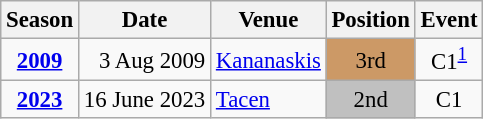<table class="wikitable" style="text-align:center; font-size:95%;">
<tr>
<th>Season</th>
<th>Date</th>
<th>Venue</th>
<th>Position</th>
<th>Event</th>
</tr>
<tr>
<td><strong><a href='#'>2009</a></strong></td>
<td align=right>3 Aug 2009</td>
<td align=left><a href='#'>Kananaskis</a></td>
<td bgcolor=cc9966>3rd</td>
<td>C1<sup><a href='#'>1</a></sup></td>
</tr>
<tr>
<td><strong><a href='#'>2023</a></strong></td>
<td align=right>16 June 2023</td>
<td align=left><a href='#'>Tacen</a></td>
<td bgcolor=silver>2nd</td>
<td>C1</td>
</tr>
</table>
